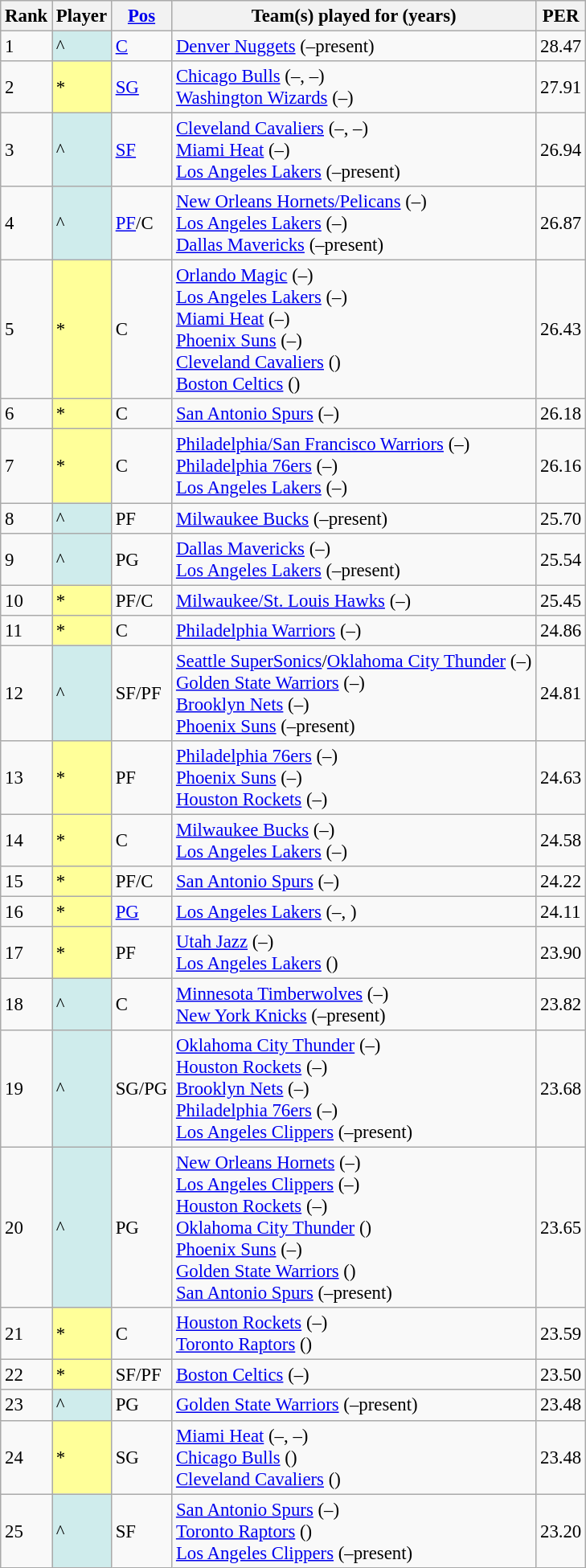<table class="wikitable sortable" style="font-size: 95%;">
<tr>
<th>Rank</th>
<th>Player</th>
<th><a href='#'>Pos</a></th>
<th class="unsortable">Team(s) played for (years)</th>
<th>PER</th>
</tr>
<tr>
<td>1</td>
<td bgcolor="#CFECEC">^</td>
<td><a href='#'>C</a></td>
<td><a href='#'>Denver Nuggets</a> (–present)</td>
<td>28.47</td>
</tr>
<tr>
<td>2</td>
<td bgcolor="#FFFF99">*</td>
<td><a href='#'>SG</a></td>
<td><a href='#'>Chicago Bulls</a> (–, –)<br><a href='#'>Washington Wizards</a> (–)</td>
<td>27.91</td>
</tr>
<tr>
<td>3</td>
<td bgcolor="#CFECEC">^</td>
<td><a href='#'>SF</a></td>
<td><a href='#'>Cleveland Cavaliers</a> (–, –)<br><a href='#'>Miami Heat</a> (–)<br><a href='#'>Los Angeles Lakers</a> (–present)</td>
<td>26.94</td>
</tr>
<tr>
<td>4</td>
<td bgcolor="#CFECEC">^</td>
<td><a href='#'>PF</a>/C</td>
<td><a href='#'>New Orleans Hornets/Pelicans</a> (–)<br><a href='#'>Los Angeles Lakers</a> (–)<br><a href='#'>Dallas Mavericks</a> (–present)</td>
<td>26.87</td>
</tr>
<tr>
<td>5</td>
<td bgcolor="#FFFF99">*</td>
<td>C</td>
<td><a href='#'>Orlando Magic</a> (–)<br><a href='#'>Los Angeles Lakers</a> (–)<br><a href='#'>Miami Heat</a> (–)<br><a href='#'>Phoenix Suns</a> (–)<br><a href='#'>Cleveland Cavaliers</a> ()<br><a href='#'>Boston Celtics</a> ()</td>
<td>26.43</td>
</tr>
<tr>
<td>6</td>
<td bgcolor="#FFFF99">*</td>
<td>C</td>
<td><a href='#'>San Antonio Spurs</a> (–)</td>
<td>26.18</td>
</tr>
<tr>
<td>7</td>
<td bgcolor="#FFFF99">*</td>
<td>C</td>
<td><a href='#'>Philadelphia/San Francisco Warriors</a> (–)<br><a href='#'>Philadelphia 76ers</a> (–)<br><a href='#'>Los Angeles Lakers</a> (–)</td>
<td>26.16</td>
</tr>
<tr>
<td>8</td>
<td bgcolor="#CFECEC">^</td>
<td>PF</td>
<td><a href='#'>Milwaukee Bucks</a> (–present)</td>
<td>25.70</td>
</tr>
<tr>
<td>9</td>
<td bgcolor="#CFECEC">^</td>
<td>PG</td>
<td><a href='#'>Dallas Mavericks</a> (–)<br><a href='#'>Los Angeles Lakers</a> (–present)</td>
<td>25.54</td>
</tr>
<tr>
<td>10</td>
<td bgcolor="#FFFF99">*</td>
<td>PF/C</td>
<td><a href='#'>Milwaukee/St. Louis Hawks</a> (–)</td>
<td>25.45</td>
</tr>
<tr>
<td>11</td>
<td bgcolor="#FFFF99">*</td>
<td>C</td>
<td><a href='#'>Philadelphia Warriors</a> (–)</td>
<td>24.86</td>
</tr>
<tr>
<td>12</td>
<td bgcolor="#CFECEC">^</td>
<td>SF/PF</td>
<td><a href='#'>Seattle SuperSonics</a>/<a href='#'>Oklahoma City Thunder</a> (–)<br><a href='#'>Golden State Warriors</a> (–)<br><a href='#'>Brooklyn Nets</a> (–)<br><a href='#'>Phoenix Suns</a> (–present)</td>
<td>24.81</td>
</tr>
<tr>
<td>13</td>
<td bgcolor="#FFFF99">*</td>
<td>PF</td>
<td><a href='#'>Philadelphia 76ers</a> (–)<br><a href='#'>Phoenix Suns</a> (–)<br><a href='#'>Houston Rockets</a> (–)</td>
<td>24.63</td>
</tr>
<tr>
<td>14</td>
<td bgcolor="#FFFF99">*</td>
<td>C</td>
<td><a href='#'>Milwaukee Bucks</a> (–)<br><a href='#'>Los Angeles Lakers</a> (–)</td>
<td>24.58</td>
</tr>
<tr>
<td>15</td>
<td bgcolor="#FFFF99">*</td>
<td>PF/C</td>
<td><a href='#'>San Antonio Spurs</a> (–)</td>
<td>24.22</td>
</tr>
<tr>
<td>16</td>
<td bgcolor="#FFFF99">*</td>
<td><a href='#'>PG</a></td>
<td><a href='#'>Los Angeles Lakers</a> (–, )</td>
<td>24.11</td>
</tr>
<tr>
<td>17</td>
<td bgcolor="#FFFF99">*</td>
<td>PF</td>
<td><a href='#'>Utah Jazz</a> (–)<br><a href='#'>Los Angeles Lakers</a> ()</td>
<td>23.90</td>
</tr>
<tr>
<td>18</td>
<td bgcolor="#CFECEC">^</td>
<td>C</td>
<td><a href='#'>Minnesota Timberwolves</a> (–)<br><a href='#'>New York Knicks</a> (–present)</td>
<td>23.82</td>
</tr>
<tr>
<td>19</td>
<td bgcolor="#CFECEC">^</td>
<td>SG/PG</td>
<td><a href='#'>Oklahoma City Thunder</a> (–)<br><a href='#'>Houston Rockets</a> (–)<br><a href='#'>Brooklyn Nets</a> (–)<br><a href='#'>Philadelphia 76ers</a> (–)<br><a href='#'>Los Angeles Clippers</a> (–present)</td>
<td>23.68</td>
</tr>
<tr>
<td>20</td>
<td bgcolor="#CFECEC">^</td>
<td>PG</td>
<td><a href='#'>New Orleans Hornets</a> (–)<br><a href='#'>Los Angeles Clippers</a> (–)<br><a href='#'>Houston Rockets</a> (–)<br><a href='#'>Oklahoma City Thunder</a> ()<br><a href='#'>Phoenix Suns</a> (–)<br><a href='#'>Golden State Warriors</a> ()<br><a href='#'>San Antonio Spurs</a> (–present)</td>
<td>23.65</td>
</tr>
<tr>
<td>21</td>
<td bgcolor="#FFFF99">*</td>
<td>C</td>
<td><a href='#'>Houston Rockets</a> (–)<br><a href='#'>Toronto Raptors</a> ()</td>
<td>23.59</td>
</tr>
<tr>
<td>22</td>
<td bgcolor="#FFFF99">*</td>
<td>SF/PF</td>
<td><a href='#'>Boston Celtics</a> (–)</td>
<td>23.50</td>
</tr>
<tr>
<td>23</td>
<td bgcolor="#CFECEC">^</td>
<td>PG</td>
<td><a href='#'>Golden State Warriors</a> (–present)</td>
<td>23.48</td>
</tr>
<tr>
<td>24</td>
<td bgcolor="#FFFF99">*</td>
<td>SG</td>
<td><a href='#'>Miami Heat</a> (–, –)<br><a href='#'>Chicago Bulls</a> ()<br> <a href='#'>Cleveland Cavaliers</a> ()</td>
<td>23.48</td>
</tr>
<tr>
<td>25</td>
<td bgcolor="#CFECEC">^</td>
<td>SF</td>
<td><a href='#'>San Antonio Spurs</a> (–)<br><a href='#'>Toronto Raptors</a> ()<br><a href='#'>Los Angeles Clippers</a> (–present)</td>
<td>23.20</td>
</tr>
</table>
